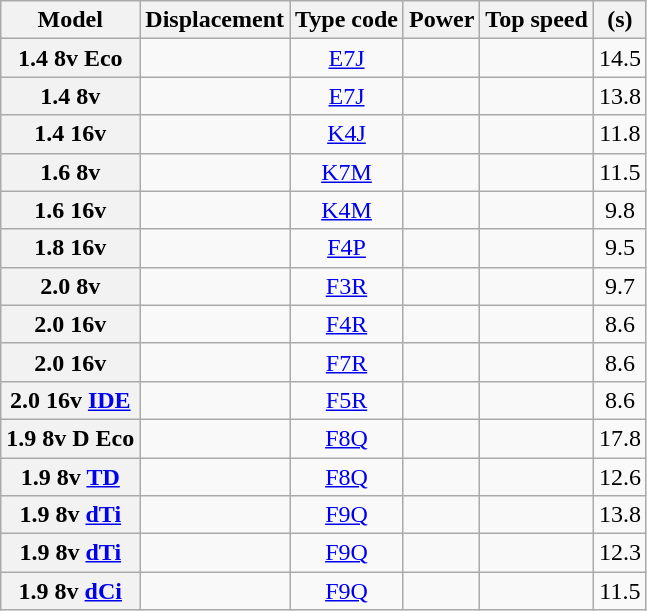<table class="wikitable" style="text-align: center;">
<tr style="vertical-align:middle;">
<th>Model</th>
<th>Displacement</th>
<th>Type code</th>
<th>Power</th>
<th>Top speed</th>
<th> (s)</th>
</tr>
<tr>
<th>1.4 8v Eco</th>
<td></td>
<td><a href='#'>E7J</a></td>
<td></td>
<td></td>
<td>14.5</td>
</tr>
<tr>
<th>1.4 8v</th>
<td></td>
<td><a href='#'>E7J</a></td>
<td></td>
<td></td>
<td>13.8</td>
</tr>
<tr>
<th>1.4 16v</th>
<td></td>
<td><a href='#'>K4J</a></td>
<td></td>
<td></td>
<td>11.8</td>
</tr>
<tr>
<th>1.6 8v</th>
<td></td>
<td><a href='#'>K7M</a></td>
<td></td>
<td></td>
<td>11.5</td>
</tr>
<tr>
<th>1.6 16v</th>
<td></td>
<td><a href='#'>K4M</a></td>
<td></td>
<td></td>
<td>9.8</td>
</tr>
<tr>
<th>1.8 16v</th>
<td></td>
<td><a href='#'>F4P</a></td>
<td></td>
<td></td>
<td>9.5</td>
</tr>
<tr>
<th>2.0 8v</th>
<td></td>
<td><a href='#'>F3R</a></td>
<td></td>
<td></td>
<td>9.7</td>
</tr>
<tr>
<th>2.0 16v</th>
<td></td>
<td><a href='#'>F4R</a></td>
<td></td>
<td></td>
<td>8.6</td>
</tr>
<tr>
<th>2.0 16v</th>
<td></td>
<td><a href='#'>F7R</a></td>
<td></td>
<td></td>
<td>8.6</td>
</tr>
<tr>
<th>2.0 16v <a href='#'>IDE</a></th>
<td></td>
<td><a href='#'>F5R</a></td>
<td></td>
<td></td>
<td>8.6</td>
</tr>
<tr>
<th>1.9 8v D Eco</th>
<td></td>
<td><a href='#'>F8Q</a></td>
<td></td>
<td></td>
<td>17.8</td>
</tr>
<tr>
<th>1.9 8v <a href='#'>TD</a></th>
<td></td>
<td><a href='#'>F8Q</a></td>
<td></td>
<td></td>
<td>12.6</td>
</tr>
<tr>
<th>1.9 8v <a href='#'>dTi</a></th>
<td></td>
<td><a href='#'>F9Q</a></td>
<td></td>
<td></td>
<td>13.8</td>
</tr>
<tr>
<th>1.9 8v <a href='#'>dTi</a></th>
<td></td>
<td><a href='#'>F9Q</a></td>
<td></td>
<td></td>
<td>12.3</td>
</tr>
<tr>
<th>1.9 8v <a href='#'>dCi</a></th>
<td></td>
<td><a href='#'>F9Q</a></td>
<td></td>
<td></td>
<td>11.5</td>
</tr>
</table>
